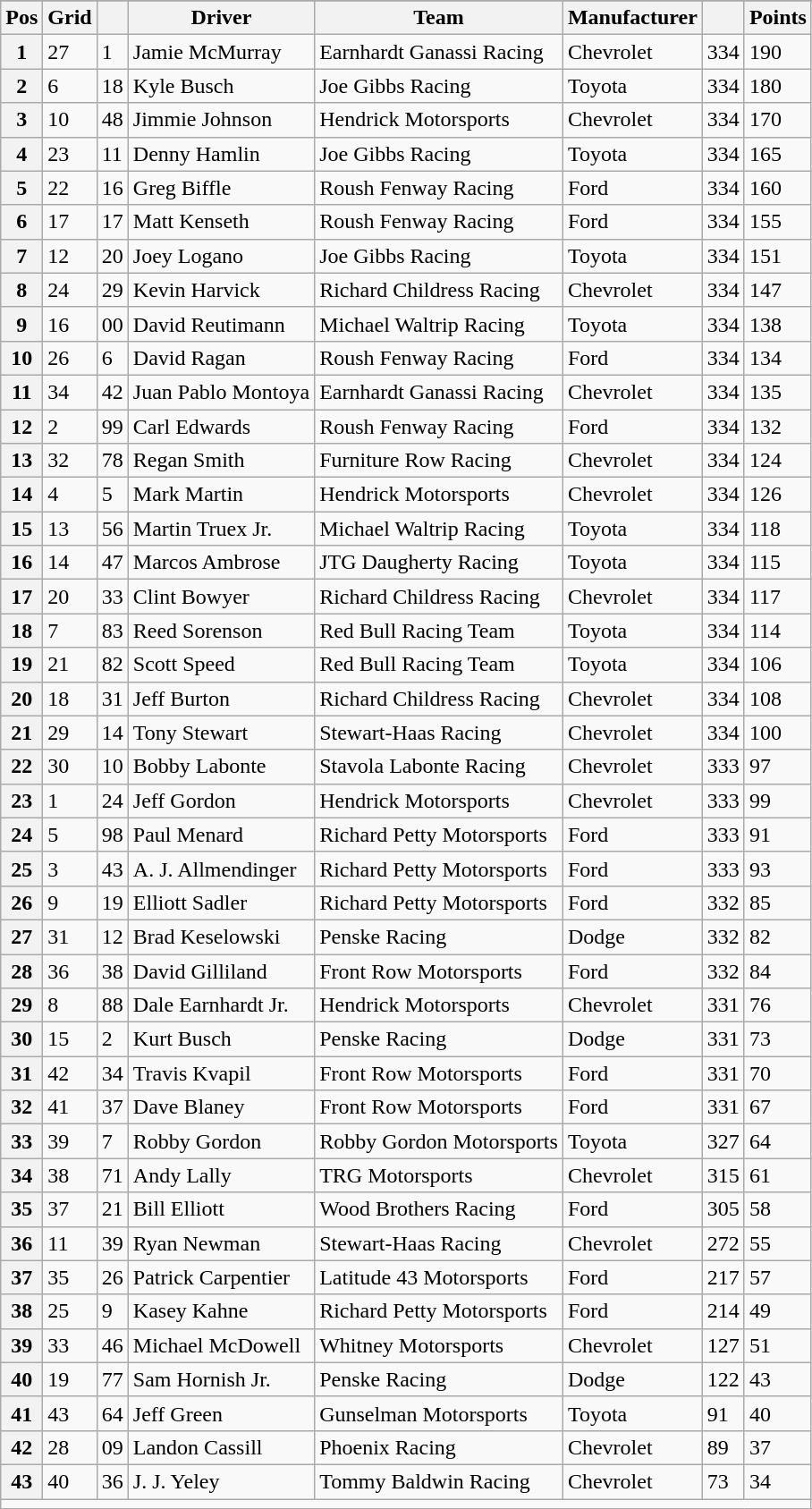<table class="sortable wikitable" border="1">
<tr>
</tr>
<tr>
<th>Pos</th>
<th>Grid</th>
<th></th>
<th>Driver</th>
<th>Team</th>
<th>Manufacturer</th>
<th></th>
<th>Points</th>
</tr>
<tr>
<th scope="row">1</th>
<td>27</td>
<td>1</td>
<td>Jamie McMurray</td>
<td>Earnhardt Ganassi Racing</td>
<td>Chevrolet</td>
<td>334</td>
<td>190</td>
</tr>
<tr>
<th scope="row">2</th>
<td>6</td>
<td>18</td>
<td>Kyle Busch</td>
<td>Joe Gibbs Racing</td>
<td>Toyota</td>
<td>334</td>
<td>180</td>
</tr>
<tr>
<th scope="row">3</th>
<td>10</td>
<td>48</td>
<td>Jimmie Johnson</td>
<td>Hendrick Motorsports</td>
<td>Chevrolet</td>
<td>334</td>
<td>170</td>
</tr>
<tr>
<th scope="row">4</th>
<td>23</td>
<td>11</td>
<td>Denny Hamlin</td>
<td>Joe Gibbs Racing</td>
<td>Toyota</td>
<td>334</td>
<td>165</td>
</tr>
<tr>
<th scope="row">5</th>
<td>22</td>
<td>16</td>
<td>Greg Biffle</td>
<td>Roush Fenway Racing</td>
<td>Ford</td>
<td>334</td>
<td>160</td>
</tr>
<tr>
<th scope="row">6</th>
<td>17</td>
<td>17</td>
<td>Matt Kenseth</td>
<td>Roush Fenway Racing</td>
<td>Ford</td>
<td>334</td>
<td>155</td>
</tr>
<tr>
<th scope="row">7</th>
<td>12</td>
<td>20</td>
<td>Joey Logano</td>
<td>Joe Gibbs Racing</td>
<td>Toyota</td>
<td>334</td>
<td>151</td>
</tr>
<tr>
<th scope="row">8</th>
<td>24</td>
<td>29</td>
<td>Kevin Harvick</td>
<td>Richard Childress Racing</td>
<td>Chevrolet</td>
<td>334</td>
<td>147</td>
</tr>
<tr>
<th scope="row">9</th>
<td>16</td>
<td>00</td>
<td>David Reutimann</td>
<td>Michael Waltrip Racing</td>
<td>Toyota</td>
<td>334</td>
<td>138</td>
</tr>
<tr>
<th scope="row">10</th>
<td>26</td>
<td>6</td>
<td>David Ragan</td>
<td>Roush Fenway Racing</td>
<td>Ford</td>
<td>334</td>
<td>134</td>
</tr>
<tr>
<th scope="row">11</th>
<td>34</td>
<td>42</td>
<td>Juan Pablo Montoya</td>
<td>Earnhardt Ganassi Racing</td>
<td>Chevrolet</td>
<td>334</td>
<td>135</td>
</tr>
<tr>
<th scope="row">12</th>
<td>2</td>
<td>99</td>
<td>Carl Edwards</td>
<td>Roush Fenway Racing</td>
<td>Ford</td>
<td>334</td>
<td>132</td>
</tr>
<tr>
<th scope="row">13</th>
<td>32</td>
<td>78</td>
<td>Regan Smith</td>
<td>Furniture Row Racing</td>
<td>Chevrolet</td>
<td>334</td>
<td>124</td>
</tr>
<tr>
<th scope="row">14</th>
<td>4</td>
<td>5</td>
<td>Mark Martin</td>
<td>Hendrick Motorsports</td>
<td>Chevrolet</td>
<td>334</td>
<td>126</td>
</tr>
<tr>
<th scope="row">15</th>
<td>13</td>
<td>56</td>
<td>Martin Truex Jr.</td>
<td>Michael Waltrip Racing</td>
<td>Toyota</td>
<td>334</td>
<td>118</td>
</tr>
<tr>
<th scope="row">16</th>
<td>14</td>
<td>47</td>
<td>Marcos Ambrose</td>
<td>JTG Daugherty Racing</td>
<td>Toyota</td>
<td>334</td>
<td>115</td>
</tr>
<tr>
<th scope="row">17</th>
<td>20</td>
<td>33</td>
<td>Clint Bowyer</td>
<td>Richard Childress Racing</td>
<td>Chevrolet</td>
<td>334</td>
<td>117</td>
</tr>
<tr>
<th scope="row">18</th>
<td>7</td>
<td>83</td>
<td>Reed Sorenson</td>
<td>Red Bull Racing Team</td>
<td>Toyota</td>
<td>334</td>
<td>114</td>
</tr>
<tr>
<th scope="row">19</th>
<td>21</td>
<td>82</td>
<td>Scott Speed</td>
<td>Red Bull Racing Team</td>
<td>Toyota</td>
<td>334</td>
<td>106</td>
</tr>
<tr>
<th scope="row">20</th>
<td>18</td>
<td>31</td>
<td>Jeff Burton</td>
<td>Richard Childress Racing</td>
<td>Chevrolet</td>
<td>334</td>
<td>108</td>
</tr>
<tr>
<th scope="row">21</th>
<td>29</td>
<td>14</td>
<td>Tony Stewart</td>
<td>Stewart-Haas Racing</td>
<td>Chevrolet</td>
<td>334</td>
<td>100</td>
</tr>
<tr>
<th scope="row">22</th>
<td>30</td>
<td>10</td>
<td>Bobby Labonte</td>
<td>Stavola Labonte Racing</td>
<td>Chevrolet</td>
<td>333</td>
<td>97</td>
</tr>
<tr>
<th scope="row">23</th>
<td>1</td>
<td>24</td>
<td>Jeff Gordon</td>
<td>Hendrick Motorsports</td>
<td>Chevrolet</td>
<td>333</td>
<td>99</td>
</tr>
<tr>
<th scope="row">24</th>
<td>5</td>
<td>98</td>
<td>Paul Menard</td>
<td>Richard Petty Motorsports</td>
<td>Ford</td>
<td>333</td>
<td>91</td>
</tr>
<tr>
<th scope="row">25</th>
<td>3</td>
<td>43</td>
<td>A. J. Allmendinger</td>
<td>Richard Petty Motorsports</td>
<td>Ford</td>
<td>333</td>
<td>93</td>
</tr>
<tr>
<th scope="row">26</th>
<td>9</td>
<td>19</td>
<td>Elliott Sadler</td>
<td>Richard Petty Motorsports</td>
<td>Ford</td>
<td>332</td>
<td>85</td>
</tr>
<tr>
<th scope="row">27</th>
<td>31</td>
<td>12</td>
<td>Brad Keselowski</td>
<td>Penske Racing</td>
<td>Dodge</td>
<td>332</td>
<td>82</td>
</tr>
<tr>
<th scope="row">28</th>
<td>36</td>
<td>38</td>
<td>David Gilliland</td>
<td>Front Row Motorsports</td>
<td>Ford</td>
<td>332</td>
<td>84</td>
</tr>
<tr>
<th scope="row">29</th>
<td>8</td>
<td>88</td>
<td>Dale Earnhardt Jr.</td>
<td>Hendrick Motorsports</td>
<td>Chevrolet</td>
<td>331</td>
<td>76</td>
</tr>
<tr>
<th scope="row">30</th>
<td>15</td>
<td>2</td>
<td>Kurt Busch</td>
<td>Penske Racing</td>
<td>Dodge</td>
<td>331</td>
<td>73</td>
</tr>
<tr>
<th scope="row">31</th>
<td>42</td>
<td>34</td>
<td>Travis Kvapil</td>
<td>Front Row Motorsports</td>
<td>Ford</td>
<td>331</td>
<td>70</td>
</tr>
<tr>
<th scope="row">32</th>
<td>41</td>
<td>37</td>
<td>Dave Blaney</td>
<td>Front Row Motorsports</td>
<td>Ford</td>
<td>331</td>
<td>67</td>
</tr>
<tr>
<th scope="row">33</th>
<td>39</td>
<td>7</td>
<td>Robby Gordon</td>
<td>Robby Gordon Motorsports</td>
<td>Toyota</td>
<td>327</td>
<td>64</td>
</tr>
<tr>
<th scope="row">34</th>
<td>38</td>
<td>71</td>
<td>Andy Lally</td>
<td>TRG Motorsports</td>
<td>Chevrolet</td>
<td>315</td>
<td>61</td>
</tr>
<tr>
<th scope="row">35</th>
<td>37</td>
<td>21</td>
<td>Bill Elliott</td>
<td>Wood Brothers Racing</td>
<td>Ford</td>
<td>305</td>
<td>58</td>
</tr>
<tr>
<th scope="row">36</th>
<td>11</td>
<td>39</td>
<td>Ryan Newman</td>
<td>Stewart-Haas Racing</td>
<td>Chevrolet</td>
<td>272</td>
<td>55</td>
</tr>
<tr>
<th scope="row">37</th>
<td>35</td>
<td>26</td>
<td>Patrick Carpentier</td>
<td>Latitude 43 Motorsports</td>
<td>Ford</td>
<td>217</td>
<td>57</td>
</tr>
<tr>
<th scope="row">38</th>
<td>25</td>
<td>9</td>
<td>Kasey Kahne</td>
<td>Richard Petty Motorsports</td>
<td>Ford</td>
<td>214</td>
<td>49</td>
</tr>
<tr>
<th scope="row">39</th>
<td>33</td>
<td>46</td>
<td>Michael McDowell</td>
<td>Whitney Motorsports</td>
<td>Chevrolet</td>
<td>127</td>
<td>51</td>
</tr>
<tr>
<th scope="row">40</th>
<td>19</td>
<td>77</td>
<td>Sam Hornish Jr.</td>
<td>Penske Racing</td>
<td>Dodge</td>
<td>122</td>
<td>43</td>
</tr>
<tr>
<th scope="row">41</th>
<td>43</td>
<td>64</td>
<td>Jeff Green</td>
<td>Gunselman Motorsports</td>
<td>Toyota</td>
<td>91</td>
<td>40</td>
</tr>
<tr>
<th scope="row">42</th>
<td>28</td>
<td>09</td>
<td>Landon Cassill</td>
<td>Phoenix Racing</td>
<td>Chevrolet</td>
<td>89</td>
<td>37</td>
</tr>
<tr>
<th scope="row">43</th>
<td>40</td>
<td>36</td>
<td>J. J. Yeley</td>
<td>Tommy Baldwin Racing</td>
<td>Chevrolet</td>
<td>73</td>
<td>34</td>
</tr>
<tr class="sortbottom">
<td colspan="9"></td>
</tr>
</table>
